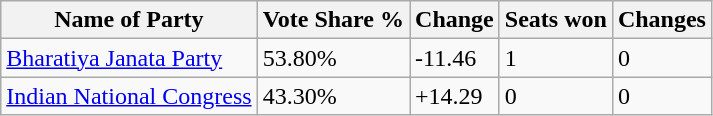<table class="wikitable sortable">
<tr>
<th>Name of Party</th>
<th>Vote Share %</th>
<th>Change</th>
<th>Seats won</th>
<th>Changes</th>
</tr>
<tr>
<td><a href='#'>Bharatiya Janata Party</a></td>
<td>53.80%</td>
<td>-11.46</td>
<td>1</td>
<td>0</td>
</tr>
<tr>
<td><a href='#'>Indian National Congress</a></td>
<td>43.30%</td>
<td>+14.29</td>
<td>0</td>
<td>0</td>
</tr>
</table>
